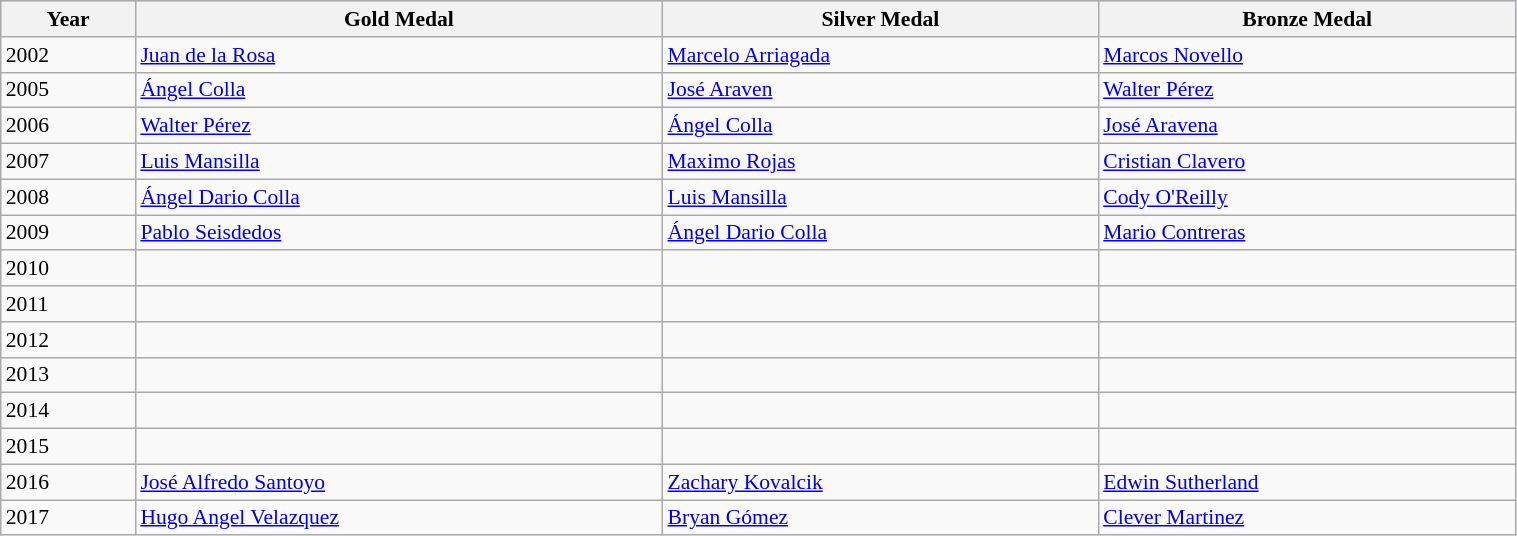<table class="wikitable"  style="font-size:90%; width:80%;">
<tr style="background:#ccf;">
<th>Year</th>
<th> <strong>Gold Medal</strong></th>
<th> <strong>Silver Medal</strong></th>
<th> <strong>Bronze Medal</strong></th>
</tr>
<tr>
<td>2002</td>
<td> <a href='#'>Juan de la Rosa</a></td>
<td> <a href='#'>Marcelo Arriagada</a></td>
<td> <a href='#'>Marcos Novello</a></td>
</tr>
<tr>
<td>2005</td>
<td> <a href='#'>Ángel Colla</a></td>
<td> <a href='#'>José Araven</a></td>
<td> <a href='#'>Walter Pérez</a></td>
</tr>
<tr>
<td>2006</td>
<td> <a href='#'>Walter Pérez</a></td>
<td> <a href='#'>Ángel Colla</a></td>
<td> <a href='#'>José Aravena</a></td>
</tr>
<tr>
<td>2007</td>
<td> <a href='#'>Luis Mansilla</a></td>
<td> <a href='#'>Maximo Rojas</a></td>
<td> <a href='#'>Cristian Clavero</a></td>
</tr>
<tr>
<td>2008</td>
<td> <a href='#'>Ángel Dario Colla</a></td>
<td> <a href='#'>Luis Mansilla</a></td>
<td> <a href='#'>Cody O'Reilly</a></td>
</tr>
<tr>
<td>2009</td>
<td> <a href='#'>Pablo Seisdedos</a></td>
<td> <a href='#'>Ángel Dario Colla</a></td>
<td> <a href='#'>Mario Contreras</a></td>
</tr>
<tr>
<td>2010</td>
<td></td>
<td></td>
<td></td>
</tr>
<tr>
<td>2011</td>
<td></td>
<td></td>
<td></td>
</tr>
<tr>
<td>2012</td>
<td></td>
<td></td>
<td></td>
</tr>
<tr>
<td>2013</td>
<td></td>
<td></td>
<td></td>
</tr>
<tr>
<td>2014</td>
<td></td>
<td></td>
<td></td>
</tr>
<tr>
<td>2015</td>
<td></td>
<td></td>
<td></td>
</tr>
<tr>
<td>2016</td>
<td> <a href='#'>José Alfredo Santoyo</a></td>
<td> <a href='#'>Zachary Kovalcik</a></td>
<td> <a href='#'>Edwin Sutherland</a></td>
</tr>
<tr>
<td>2017</td>
<td> <a href='#'>Hugo Angel Velazquez</a></td>
<td> <a href='#'>Bryan Gómez</a></td>
<td> <a href='#'>Clever Martinez</a></td>
</tr>
</table>
